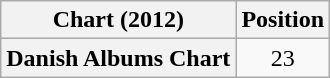<table class="wikitable plainrowheaders" style="text-align:center">
<tr>
<th>Chart (2012)</th>
<th>Position</th>
</tr>
<tr>
<th scope="row">Danish Albums Chart</th>
<td>23</td>
</tr>
</table>
